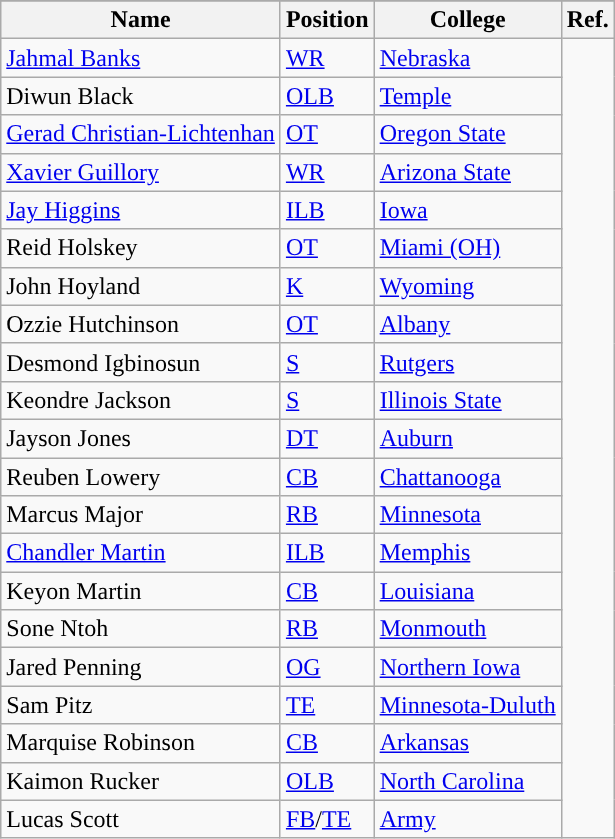<table class="wikitable mw-collapsible">
<tr>
</tr>
<tr>
<th>Name</th>
<th>Position</th>
<th>College</th>
<th>Ref.</th>
</tr>
<tr>
<td><a href='#'>Jahmal Banks</a></td>
<td><a href='#'>WR</a></td>
<td><a href='#'>Nebraska</a></td>
<td rowspan="21"></td>
</tr>
<tr>
<td>Diwun Black</td>
<td><a href='#'>OLB</a></td>
<td><a href='#'>Temple</a></td>
</tr>
<tr>
<td><a href='#'>Gerad Christian-Lichtenhan</a></td>
<td><a href='#'>OT</a></td>
<td><a href='#'>Oregon State</a></td>
</tr>
<tr>
<td><a href='#'>Xavier Guillory</a></td>
<td><a href='#'>WR</a></td>
<td><a href='#'>Arizona State</a></td>
</tr>
<tr>
<td><a href='#'>Jay Higgins</a></td>
<td><a href='#'>ILB</a></td>
<td><a href='#'>Iowa</a></td>
</tr>
<tr>
<td>Reid Holskey</td>
<td><a href='#'>OT</a></td>
<td><a href='#'>Miami (OH)</a></td>
</tr>
<tr>
<td>John Hoyland</td>
<td><a href='#'>K</a></td>
<td><a href='#'>Wyoming</a></td>
</tr>
<tr>
<td>Ozzie Hutchinson</td>
<td><a href='#'>OT</a></td>
<td><a href='#'>Albany</a></td>
</tr>
<tr>
<td>Desmond Igbinosun</td>
<td><a href='#'>S</a></td>
<td><a href='#'>Rutgers</a></td>
</tr>
<tr>
<td>Keondre Jackson</td>
<td><a href='#'>S</a></td>
<td><a href='#'>Illinois State</a></td>
</tr>
<tr>
<td>Jayson Jones</td>
<td><a href='#'>DT</a></td>
<td><a href='#'>Auburn</a></td>
</tr>
<tr>
<td>Reuben Lowery</td>
<td><a href='#'>CB</a></td>
<td><a href='#'>Chattanooga</a></td>
</tr>
<tr>
<td>Marcus Major</td>
<td><a href='#'>RB</a></td>
<td><a href='#'>Minnesota</a></td>
</tr>
<tr>
<td><a href='#'>Chandler Martin</a></td>
<td><a href='#'>ILB</a></td>
<td><a href='#'>Memphis</a></td>
</tr>
<tr>
<td>Keyon Martin</td>
<td><a href='#'>CB</a></td>
<td><a href='#'>Louisiana</a></td>
</tr>
<tr>
<td>Sone Ntoh</td>
<td><a href='#'>RB</a></td>
<td><a href='#'>Monmouth</a></td>
</tr>
<tr>
<td>Jared Penning</td>
<td><a href='#'>OG</a></td>
<td><a href='#'>Northern Iowa</a></td>
</tr>
<tr>
<td>Sam Pitz</td>
<td><a href='#'>TE</a></td>
<td><a href='#'>Minnesota-Duluth</a></td>
</tr>
<tr>
<td>Marquise Robinson</td>
<td><a href='#'>CB</a></td>
<td><a href='#'>Arkansas</a></td>
</tr>
<tr>
<td>Kaimon Rucker</td>
<td><a href='#'>OLB</a></td>
<td><a href='#'>North Carolina</a></td>
</tr>
<tr>
<td>Lucas Scott</td>
<td><a href='#'>FB</a>/<a href='#'>TE</a></td>
<td><a href='#'>Army</a></td>
</tr>
</table>
